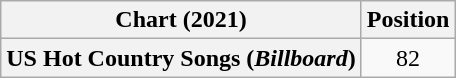<table class="wikitable plainrowheaders" style="text-align:center">
<tr>
<th>Chart (2021)</th>
<th>Position</th>
</tr>
<tr>
<th scope="row">US Hot Country Songs (<em>Billboard</em>)</th>
<td>82</td>
</tr>
</table>
